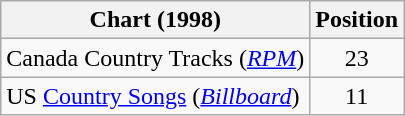<table class="wikitable sortable">
<tr>
<th scope="col">Chart (1998)</th>
<th scope="col">Position</th>
</tr>
<tr>
<td>Canada Country Tracks (<em><a href='#'>RPM</a></em>)</td>
<td align="center">23</td>
</tr>
<tr>
<td>US <a href='#'>Country Songs</a> (<em><a href='#'>Billboard</a></em>)</td>
<td align="center">11</td>
</tr>
</table>
